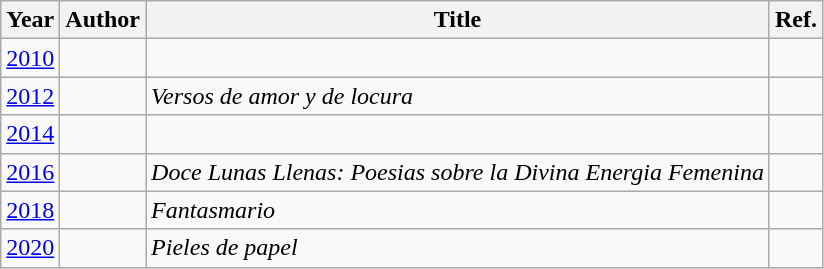<table class="wikitable sortable mw-collapsible">
<tr>
<th>Year</th>
<th>Author</th>
<th>Title</th>
<th>Ref.</th>
</tr>
<tr>
<td><a href='#'>2010</a></td>
<td></td>
<td><em></em></td>
<td></td>
</tr>
<tr>
<td><a href='#'>2012</a></td>
<td></td>
<td><em>Versos de amor y de locura</em></td>
<td></td>
</tr>
<tr>
<td><a href='#'>2014</a></td>
<td></td>
<td><em></em></td>
<td></td>
</tr>
<tr>
<td><a href='#'>2016</a></td>
<td></td>
<td><em>Doce Lunas Llenas: Poesias sobre la Divina Energia Femenina</em></td>
<td></td>
</tr>
<tr>
<td><a href='#'>2018</a></td>
<td></td>
<td><em>Fantasmario</em></td>
<td></td>
</tr>
<tr>
<td><a href='#'>2020</a></td>
<td></td>
<td><em>Pieles de papel</em></td>
<td></td>
</tr>
</table>
